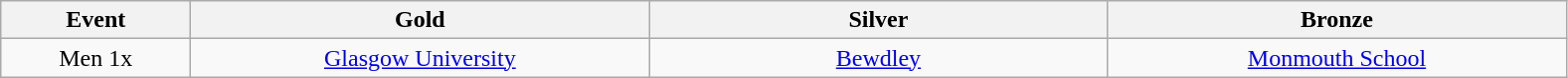<table class="wikitable" style="text-align:center">
<tr>
<th width=120>Event</th>
<th width=300>Gold</th>
<th width=300>Silver</th>
<th width=300>Bronze</th>
</tr>
<tr>
<td>Men 1x</td>
<td><a href='#'>Glasgow University</a></td>
<td><a href='#'>Bewdley</a></td>
<td><a href='#'>Monmouth School</a></td>
</tr>
</table>
